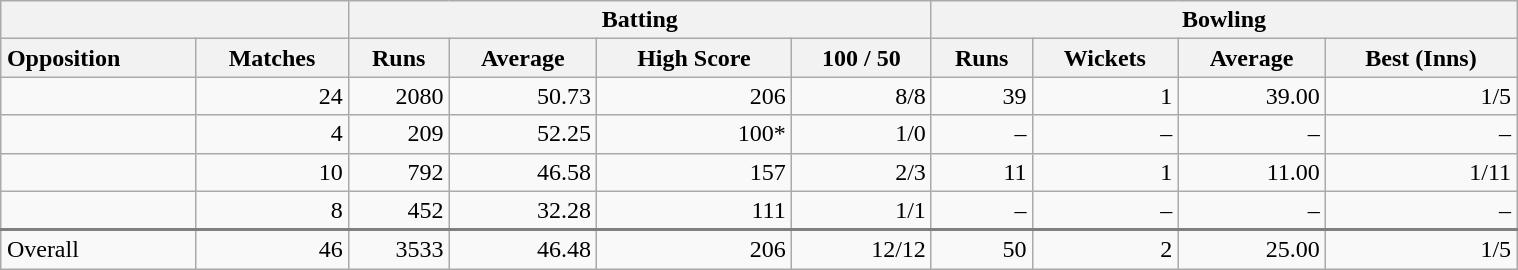<table class="wikitable"  style="margin:1em auto 1em auto; width:80%;">
<tr>
<th colspan=2> </th>
<th colspan=4>Batting</th>
<th colspan=4>Bowling</th>
</tr>
<tr>
<th style="text-align:left;">Opposition</th>
<th>Matches</th>
<th>Runs</th>
<th>Average</th>
<th>High Score</th>
<th>100 / 50</th>
<th>Runs</th>
<th>Wickets</th>
<th>Average</th>
<th>Best (Inns)</th>
</tr>
<tr style="text-align:right;">
<td style="text-align:left;"></td>
<td>24</td>
<td>2080</td>
<td>50.73</td>
<td>206</td>
<td>8/8</td>
<td>39</td>
<td>1</td>
<td>39.00</td>
<td>1/5</td>
</tr>
<tr style="text-align:right;">
<td style="text-align:left;"></td>
<td>4</td>
<td>209</td>
<td>52.25</td>
<td>100*</td>
<td>1/0</td>
<td>–</td>
<td>–</td>
<td>–</td>
<td>–</td>
</tr>
<tr style="text-align:right;">
<td style="text-align:left;"></td>
<td>10</td>
<td>792</td>
<td>46.58</td>
<td>157</td>
<td>2/3</td>
<td>11</td>
<td>1</td>
<td>11.00</td>
<td>1/11</td>
</tr>
<tr style="text-align:right;">
<td style="text-align:left;"></td>
<td>8</td>
<td>452</td>
<td>32.28</td>
<td>111</td>
<td>1/1</td>
<td>–</td>
<td>–</td>
<td>–</td>
<td>–</td>
</tr>
<tr style="text-align:right; border-top:solid 2px gray;">
<td style="text-align:left;">Overall</td>
<td>46</td>
<td>3533</td>
<td>46.48</td>
<td>206</td>
<td>12/12</td>
<td>50</td>
<td>2</td>
<td>25.00</td>
<td>1/5</td>
</tr>
</table>
